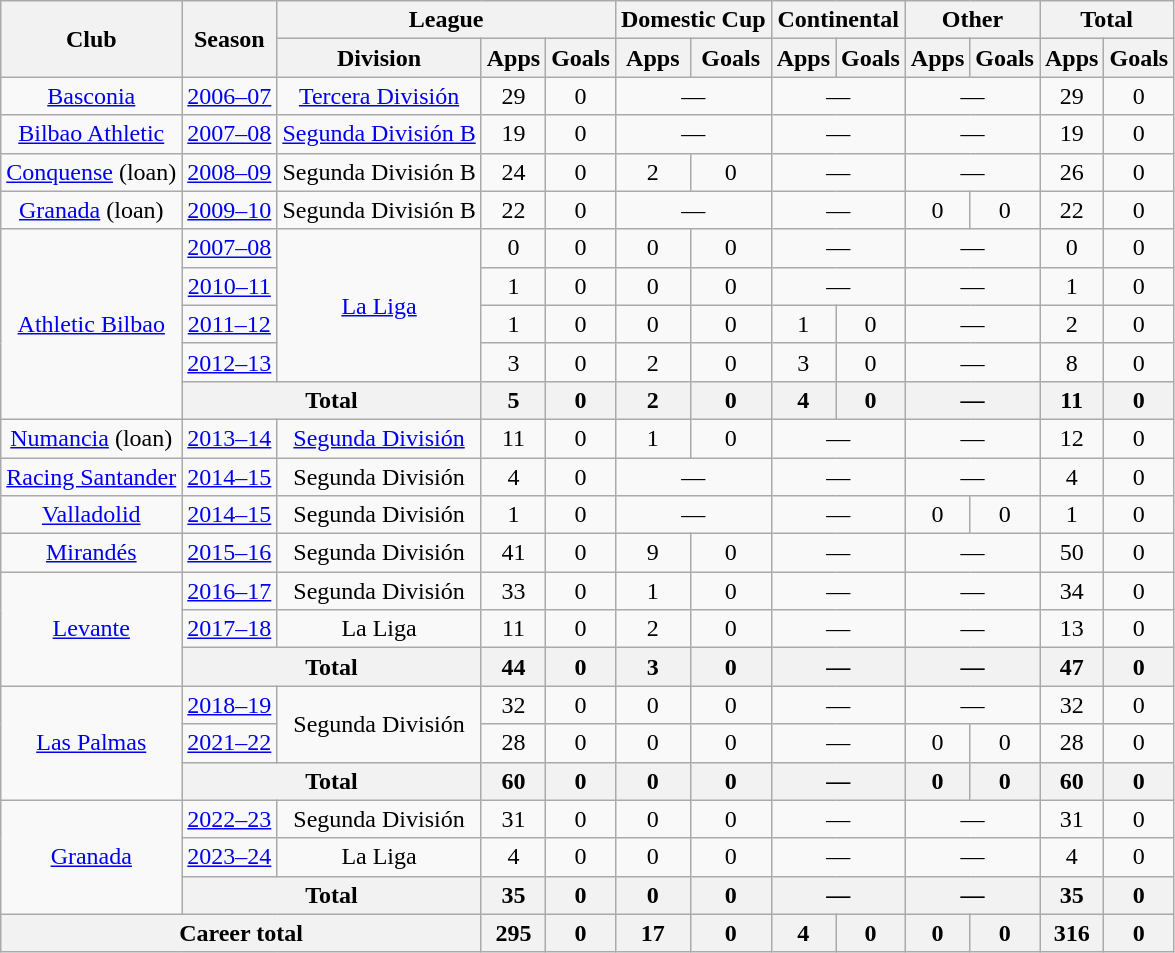<table class="wikitable" style="text-align:center">
<tr>
<th rowspan="2">Club</th>
<th rowspan="2">Season</th>
<th colspan="3">League</th>
<th colspan="2">Domestic Cup</th>
<th colspan="2">Continental</th>
<th colspan="2">Other</th>
<th colspan="2">Total</th>
</tr>
<tr>
<th>Division</th>
<th>Apps</th>
<th>Goals</th>
<th>Apps</th>
<th>Goals</th>
<th>Apps</th>
<th>Goals</th>
<th>Apps</th>
<th>Goals</th>
<th>Apps</th>
<th>Goals</th>
</tr>
<tr>
<td><a href='#'>Basconia</a></td>
<td><a href='#'>2006–07</a></td>
<td><a href='#'>Tercera División</a></td>
<td>29</td>
<td>0</td>
<td colspan="2">—</td>
<td colspan="2">—</td>
<td colspan="2">—</td>
<td>29</td>
<td>0</td>
</tr>
<tr>
<td><a href='#'>Bilbao Athletic</a></td>
<td><a href='#'>2007–08</a></td>
<td><a href='#'>Segunda División B</a></td>
<td>19</td>
<td>0</td>
<td colspan="2">—</td>
<td colspan="2">—</td>
<td colspan="2">—</td>
<td>19</td>
<td>0</td>
</tr>
<tr>
<td><a href='#'>Conquense</a> (loan)</td>
<td><a href='#'>2008–09</a></td>
<td>Segunda División B</td>
<td>24</td>
<td>0</td>
<td>2</td>
<td>0</td>
<td colspan="2">—</td>
<td colspan="2">—</td>
<td>26</td>
<td>0</td>
</tr>
<tr>
<td><a href='#'>Granada</a> (loan)</td>
<td><a href='#'>2009–10</a></td>
<td>Segunda División B</td>
<td>22</td>
<td>0</td>
<td colspan="2">—</td>
<td colspan="2">—</td>
<td>0</td>
<td>0</td>
<td>22</td>
<td>0</td>
</tr>
<tr>
<td rowspan="5"><a href='#'>Athletic Bilbao</a></td>
<td><a href='#'>2007–08</a></td>
<td rowspan="4"><a href='#'>La Liga</a></td>
<td>0</td>
<td>0</td>
<td>0</td>
<td>0</td>
<td colspan="2">—</td>
<td colspan="2">—</td>
<td>0</td>
<td>0</td>
</tr>
<tr>
<td><a href='#'>2010–11</a></td>
<td>1</td>
<td>0</td>
<td>0</td>
<td>0</td>
<td colspan="2">—</td>
<td colspan="2">—</td>
<td>1</td>
<td>0</td>
</tr>
<tr>
<td><a href='#'>2011–12</a></td>
<td>1</td>
<td>0</td>
<td>0</td>
<td>0</td>
<td>1</td>
<td>0</td>
<td colspan="2">—</td>
<td>2</td>
<td>0</td>
</tr>
<tr>
<td><a href='#'>2012–13</a></td>
<td>3</td>
<td>0</td>
<td>2</td>
<td>0</td>
<td>3</td>
<td>0</td>
<td colspan="2">—</td>
<td>8</td>
<td>0</td>
</tr>
<tr>
<th colspan="2">Total</th>
<th>5</th>
<th>0</th>
<th>2</th>
<th>0</th>
<th>4</th>
<th>0</th>
<th colspan="2">—</th>
<th>11</th>
<th>0</th>
</tr>
<tr>
<td><a href='#'>Numancia</a> (loan)</td>
<td><a href='#'>2013–14</a></td>
<td><a href='#'>Segunda División</a></td>
<td>11</td>
<td>0</td>
<td>1</td>
<td>0</td>
<td colspan="2">—</td>
<td colspan="2">—</td>
<td>12</td>
<td>0</td>
</tr>
<tr>
<td><a href='#'>Racing Santander</a></td>
<td><a href='#'>2014–15</a></td>
<td>Segunda División</td>
<td>4</td>
<td>0</td>
<td colspan="2">—</td>
<td colspan="2">—</td>
<td colspan="2">—</td>
<td>4</td>
<td>0</td>
</tr>
<tr>
<td><a href='#'>Valladolid</a></td>
<td><a href='#'>2014–15</a></td>
<td>Segunda División</td>
<td>1</td>
<td>0</td>
<td colspan="2">—</td>
<td colspan="2">—</td>
<td>0</td>
<td>0</td>
<td>1</td>
<td>0</td>
</tr>
<tr>
<td><a href='#'>Mirandés</a></td>
<td><a href='#'>2015–16</a></td>
<td>Segunda División</td>
<td>41</td>
<td>0</td>
<td>9</td>
<td>0</td>
<td colspan="2">—</td>
<td colspan="2">—</td>
<td>50</td>
<td>0</td>
</tr>
<tr>
<td rowspan="3"><a href='#'>Levante</a></td>
<td><a href='#'>2016–17</a></td>
<td>Segunda División</td>
<td>33</td>
<td>0</td>
<td>1</td>
<td>0</td>
<td colspan="2">—</td>
<td colspan="2">—</td>
<td>34</td>
<td>0</td>
</tr>
<tr>
<td><a href='#'>2017–18</a></td>
<td>La Liga</td>
<td>11</td>
<td>0</td>
<td>2</td>
<td>0</td>
<td colspan="2">—</td>
<td colspan="2">—</td>
<td>13</td>
<td>0</td>
</tr>
<tr>
<th colspan="2">Total</th>
<th>44</th>
<th>0</th>
<th>3</th>
<th>0</th>
<th colspan="2">—</th>
<th colspan="2">—</th>
<th>47</th>
<th>0</th>
</tr>
<tr>
<td rowspan="3"><a href='#'>Las Palmas</a></td>
<td><a href='#'>2018–19</a></td>
<td rowspan="2">Segunda División</td>
<td>32</td>
<td>0</td>
<td>0</td>
<td>0</td>
<td colspan="2">—</td>
<td colspan="2">—</td>
<td>32</td>
<td>0</td>
</tr>
<tr>
<td><a href='#'>2021–22</a></td>
<td>28</td>
<td>0</td>
<td>0</td>
<td>0</td>
<td colspan="2">—</td>
<td>0</td>
<td>0</td>
<td>28</td>
<td>0</td>
</tr>
<tr>
<th colspan="2">Total</th>
<th>60</th>
<th>0</th>
<th>0</th>
<th>0</th>
<th colspan="2">—</th>
<th>0</th>
<th>0</th>
<th>60</th>
<th>0</th>
</tr>
<tr>
<td rowspan="3"><a href='#'>Granada</a></td>
<td><a href='#'>2022–23</a></td>
<td>Segunda División</td>
<td>31</td>
<td>0</td>
<td>0</td>
<td>0</td>
<td colspan="2">—</td>
<td colspan="2">—</td>
<td>31</td>
<td>0</td>
</tr>
<tr>
<td><a href='#'>2023–24</a></td>
<td>La Liga</td>
<td>4</td>
<td>0</td>
<td>0</td>
<td>0</td>
<td colspan="2">—</td>
<td colspan="2">—</td>
<td>4</td>
<td>0</td>
</tr>
<tr>
<th colspan="2">Total</th>
<th>35</th>
<th>0</th>
<th>0</th>
<th>0</th>
<th colspan="2">—</th>
<th colspan="2">—</th>
<th>35</th>
<th>0</th>
</tr>
<tr>
<th colspan="3">Career total</th>
<th>295</th>
<th>0</th>
<th>17</th>
<th>0</th>
<th>4</th>
<th>0</th>
<th>0</th>
<th>0</th>
<th>316</th>
<th>0</th>
</tr>
</table>
